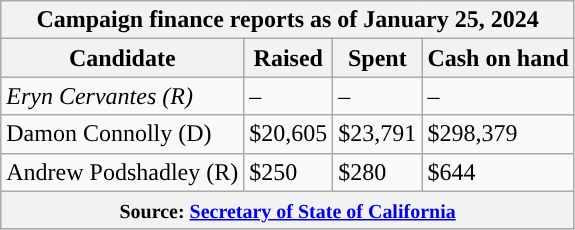<table class="wikitable sortable">
<tr>
<th colspan=4>Campaign finance reports as of January 25, 2024</th>
</tr>
<tr style="text-align:center;">
<th>Candidate</th>
<th>Raised</th>
<th>Spent</th>
<th>Cash on hand</th>
</tr>
<tr>
<td style="background-color:"><em>Eryn Cervantes (R)</em></td>
<td>–</td>
<td>–</td>
<td>–</td>
</tr>
<tr>
<td style="color:black;background-color:">Damon Connolly (D)</td>
<td>$20,605</td>
<td>$23,791</td>
<td>$298,379</td>
</tr>
<tr>
<td style="background-color:">Andrew Podshadley (R)</td>
<td>$250</td>
<td>$280</td>
<td>$644</td>
</tr>
<tr>
<th colspan="4"><small>Source: <a href='#'>Secretary of State of California</a></small></th>
</tr>
</table>
